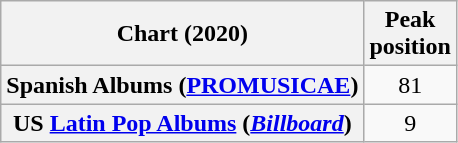<table class="wikitable sortable plainrowheaders" style="text-align:center">
<tr>
<th scope="col">Chart (2020)</th>
<th scope="col">Peak<br>position</th>
</tr>
<tr>
<th scope="row">Spanish Albums (<a href='#'>PROMUSICAE</a>)</th>
<td>81</td>
</tr>
<tr>
<th scope="row">US <a href='#'>Latin Pop Albums</a> (<em><a href='#'>Billboard</a></em>)</th>
<td>9</td>
</tr>
</table>
